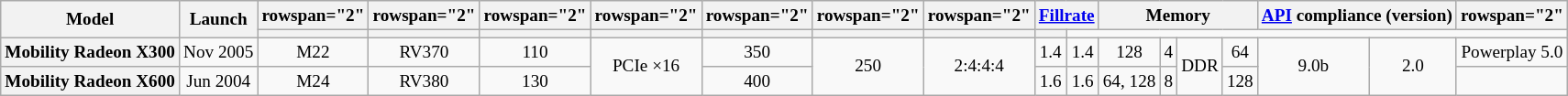<table class="mw-datatable wikitable sortable" style="font-size: 80%; text-align:center;">
<tr>
<th rowspan="2">Model</th>
<th rowspan="2">Launch</th>
<th>rowspan="2" </th>
<th>rowspan="2" </th>
<th>rowspan="2" </th>
<th>rowspan="2" </th>
<th>rowspan="2" </th>
<th>rowspan="2" </th>
<th>rowspan="2" </th>
<th colspan="2"><a href='#'>Fillrate</a></th>
<th colspan="4">Memory</th>
<th colspan="2"><a href='#'>API</a> compliance (version)</th>
<th>rowspan="2" </th>
</tr>
<tr>
<th></th>
<th></th>
<th></th>
<th></th>
<th></th>
<th></th>
<th></th>
<th></th>
</tr>
<tr>
<th>Mobility Radeon X300</th>
<td>Nov 2005</td>
<td>M22</td>
<td>RV370</td>
<td>110</td>
<td rowspan="2">PCIe ×16</td>
<td>350</td>
<td rowspan="2">250</td>
<td rowspan="2">2:4:4:4</td>
<td>1.4</td>
<td>1.4</td>
<td>128</td>
<td>4</td>
<td rowspan="2">DDR</td>
<td>64</td>
<td rowspan="2">9.0b</td>
<td rowspan="2">2.0</td>
<td>Powerplay 5.0</td>
</tr>
<tr>
<th>Mobility Radeon X600</th>
<td>Jun 2004</td>
<td>M24</td>
<td>RV380</td>
<td>130</td>
<td>400</td>
<td>1.6</td>
<td>1.6</td>
<td>64, 128</td>
<td>8</td>
<td>128</td>
<td></td>
</tr>
</table>
